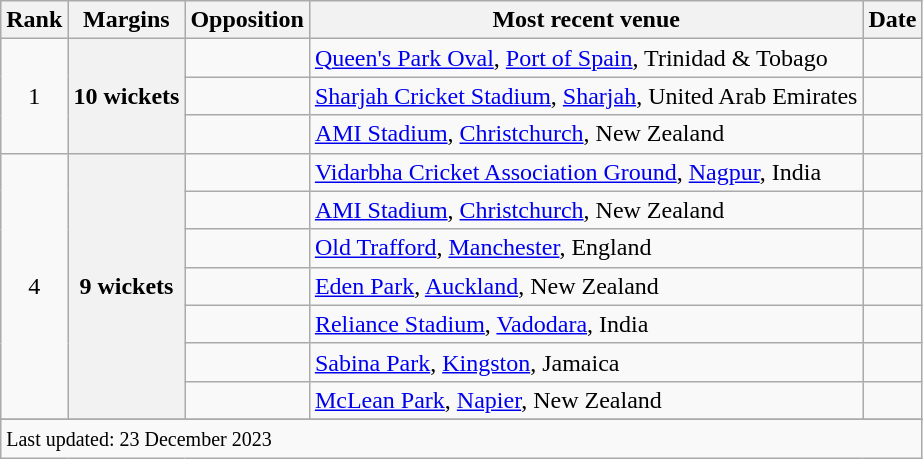<table class="wikitable plainrowheaders sortable">
<tr>
<th scope=col>Rank</th>
<th scope=col>Margins</th>
<th scope=col>Opposition</th>
<th scope=col>Most recent venue</th>
<th scope=col>Date</th>
</tr>
<tr>
<td align=center rowspan=3>1</td>
<th scope=row style=text-align:center rowspan=3>10 wickets</th>
<td></td>
<td><a href='#'>Queen's Park Oval</a>, <a href='#'>Port of Spain</a>, Trinidad & Tobago</td>
<td></td>
</tr>
<tr>
<td></td>
<td><a href='#'>Sharjah Cricket Stadium</a>, <a href='#'>Sharjah</a>, United Arab Emirates</td>
<td></td>
</tr>
<tr>
<td></td>
<td><a href='#'>AMI Stadium</a>, <a href='#'>Christchurch</a>, New Zealand</td>
<td></td>
</tr>
<tr>
<td rowspan="7" align="center">4</td>
<th rowspan="7" scope="row" style="text-align:center">9 wickets</th>
<td></td>
<td><a href='#'>Vidarbha Cricket Association Ground</a>, <a href='#'>Nagpur</a>, India</td>
<td> </td>
</tr>
<tr>
<td></td>
<td><a href='#'>AMI Stadium</a>, <a href='#'>Christchurch</a>, New Zealand</td>
<td></td>
</tr>
<tr>
<td></td>
<td><a href='#'>Old Trafford</a>, <a href='#'>Manchester</a>, England</td>
<td> </td>
</tr>
<tr>
<td></td>
<td><a href='#'>Eden Park</a>, <a href='#'>Auckland</a>, New Zealand</td>
<td></td>
</tr>
<tr>
<td></td>
<td><a href='#'>Reliance Stadium</a>, <a href='#'>Vadodara</a>, India</td>
<td></td>
</tr>
<tr>
<td></td>
<td><a href='#'>Sabina Park</a>, <a href='#'>Kingston</a>, Jamaica</td>
<td></td>
</tr>
<tr>
<td></td>
<td><a href='#'>McLean Park</a>, <a href='#'>Napier</a>, New Zealand</td>
<td></td>
</tr>
<tr>
</tr>
<tr class=sortbottom>
<td colspan=5><small>Last updated: 23 December 2023</small></td>
</tr>
</table>
